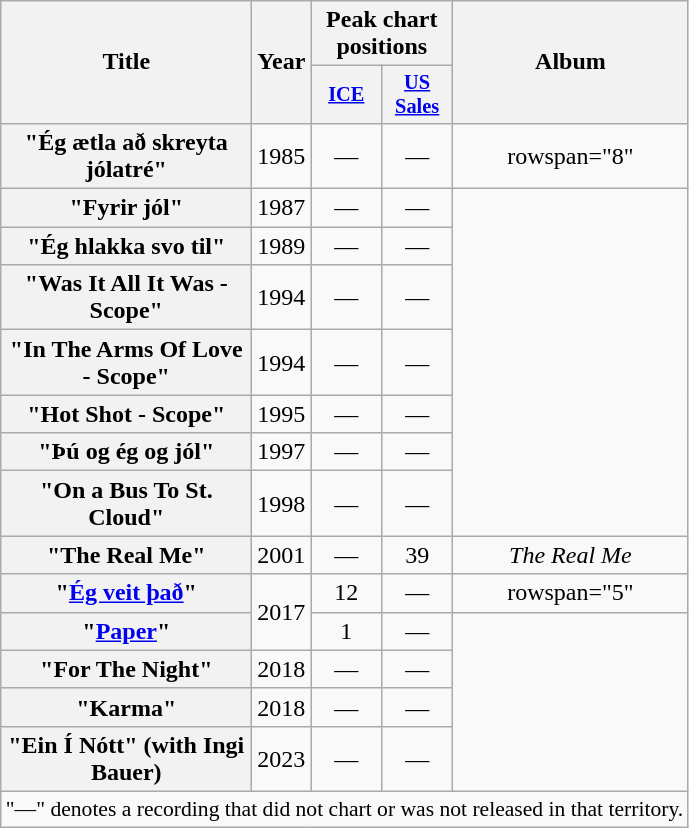<table class="wikitable plainrowheaders" style="text-align:center;">
<tr>
<th scope="col" rowspan="2" style="width:10em;">Title</th>
<th scope="col" rowspan="2" style="width:1em;">Year</th>
<th scope="col" colspan="2">Peak chart positions</th>
<th scope="col" rowspan="2">Album</th>
</tr>
<tr>
<th scope="col" style="width:3em;font-size:85%;"><a href='#'>ICE</a><br></th>
<th scope="col" style="width:3em;font-size:85%;"><a href='#'>US<br>Sales</a><br></th>
</tr>
<tr>
<th scope="row">"Ég ætla að skreyta jólatré"</th>
<td>1985</td>
<td>—</td>
<td>—</td>
<td>rowspan="8" </td>
</tr>
<tr>
<th scope="row">"Fyrir jól"</th>
<td>1987</td>
<td>—</td>
<td>—</td>
</tr>
<tr>
<th scope="row">"Ég hlakka svo til"</th>
<td>1989</td>
<td>—</td>
<td>—</td>
</tr>
<tr>
<th scope="row">"Was It All It Was - Scope"</th>
<td>1994</td>
<td>—</td>
<td>—</td>
</tr>
<tr>
<th scope="row">"In The Arms Of Love - Scope"</th>
<td>1994</td>
<td>—</td>
<td>—</td>
</tr>
<tr>
<th scope="row">"Hot Shot - Scope"</th>
<td>1995</td>
<td>—</td>
<td>—</td>
</tr>
<tr>
<th scope="row">"Þú og ég og jól"</th>
<td>1997</td>
<td>—</td>
<td>—</td>
</tr>
<tr>
<th scope="row">"On a Bus To St. Cloud"</th>
<td>1998</td>
<td>—</td>
<td>—</td>
</tr>
<tr>
<th scope="row">"The Real Me"</th>
<td>2001</td>
<td>—</td>
<td>39</td>
<td><em>The Real Me</em></td>
</tr>
<tr>
<th scope="row">"<a href='#'>Ég veit það</a>"</th>
<td rowspan="2">2017</td>
<td>12</td>
<td>—</td>
<td>rowspan="5" </td>
</tr>
<tr>
<th scope="row">"<a href='#'>Paper</a>"</th>
<td>1</td>
<td>—</td>
</tr>
<tr>
<th scope="row">"For The Night"</th>
<td>2018</td>
<td>—</td>
<td>—</td>
</tr>
<tr>
<th scope="row">"Karma"</th>
<td>2018</td>
<td>—</td>
<td>—</td>
</tr>
<tr>
<th scope="row">"Ein Í Nótt" (with Ingi Bauer)</th>
<td>2023</td>
<td>—</td>
<td>—</td>
</tr>
<tr>
<td colspan="14" style="font-size:90%">"—" denotes a recording that did not chart or was not released in that territory.</td>
</tr>
</table>
